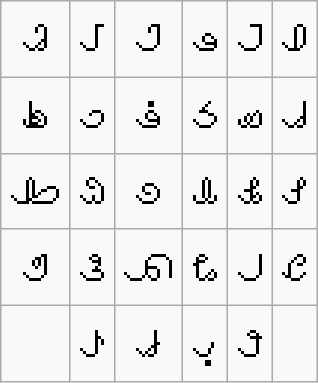<table class="wikitable">
<tr align="center" style="font-size:200%;font-family:'Noto Sans Hanifi Rohingya';" |>
<td>𐴅</td>
<td>𐴄</td>
<td>𐴃</td>
<td>𐴂</td>
<td>𐴁</td>
<td>𐴀</td>
</tr>
<tr align="center" style="font-size:200%;font-family:'Noto Sans Hanifi Rohingya';" |>
<td>𐴋</td>
<td>𐴊</td>
<td>𐴉</td>
<td>𐴈</td>
<td>𐴇</td>
<td>𐴆</td>
</tr>
<tr align="center" style="font-size:200%;font-family:'Noto Sans Hanifi Rohingya';" |>
<td>𐴑</td>
<td>𐴐</td>
<td>𐴏</td>
<td>𐴎</td>
<td>𐴍</td>
<td>𐴌</td>
</tr>
<tr align="center" style="font-size:200%;font-family:'Noto Sans Hanifi Rohingya';" |>
<td>𐴗</td>
<td>𐴖</td>
<td>𐴕</td>
<td>𐴔</td>
<td>𐴓</td>
<td>𐴒</td>
</tr>
<tr align="center" style="font-size:200%;font-family:'Noto Sans Hanifi Rohingya';" |>
<td></td>
<td>𐴛</td>
<td>𐴚</td>
<td>𐴙</td>
<td>𐴘</td>
<td></td>
</tr>
</table>
